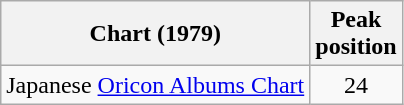<table class="wikitable">
<tr>
<th>Chart (1979)</th>
<th>Peak<br>position</th>
</tr>
<tr>
<td>Japanese <a href='#'>Oricon Albums Chart</a></td>
<td align="center">24</td>
</tr>
</table>
